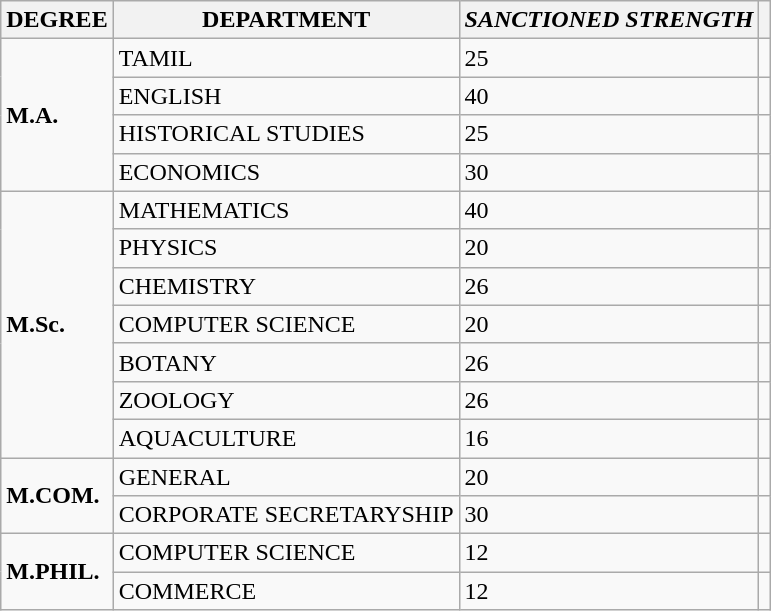<table class="wikitable sortable">
<tr>
<th><strong>DEGREE</strong></th>
<th><strong>DEPARTMENT</strong></th>
<th><em>SANCTIONED STRENGTH</em></th>
<th></th>
</tr>
<tr>
<td rowspan="4"><strong>M.A.</strong></td>
<td>TAMIL</td>
<td>25</td>
<td></td>
</tr>
<tr>
<td>ENGLISH</td>
<td>40</td>
<td></td>
</tr>
<tr>
<td>HISTORICAL STUDIES</td>
<td>25</td>
<td></td>
</tr>
<tr>
<td>ECONOMICS</td>
<td>30</td>
<td></td>
</tr>
<tr>
<td rowspan="7"><strong>M.Sc.</strong></td>
<td>MATHEMATICS</td>
<td>40</td>
<td></td>
</tr>
<tr>
<td>PHYSICS</td>
<td>20</td>
<td></td>
</tr>
<tr>
<td>CHEMISTRY</td>
<td>26</td>
<td></td>
</tr>
<tr>
<td>COMPUTER SCIENCE</td>
<td>20</td>
<td></td>
</tr>
<tr>
<td>BOTANY</td>
<td>26</td>
<td></td>
</tr>
<tr>
<td>ZOOLOGY</td>
<td>26</td>
<td></td>
</tr>
<tr>
<td>AQUACULTURE</td>
<td>16</td>
<td></td>
</tr>
<tr>
<td rowspan="2"><strong>M.COM.</strong></td>
<td>GENERAL</td>
<td>20</td>
<td></td>
</tr>
<tr>
<td>CORPORATE SECRETARYSHIP</td>
<td>30</td>
<td></td>
</tr>
<tr>
<td rowspan="2"><strong>M.PHIL.</strong></td>
<td>COMPUTER SCIENCE</td>
<td>12</td>
<td></td>
</tr>
<tr>
<td>COMMERCE</td>
<td>12</td>
<td></td>
</tr>
</table>
